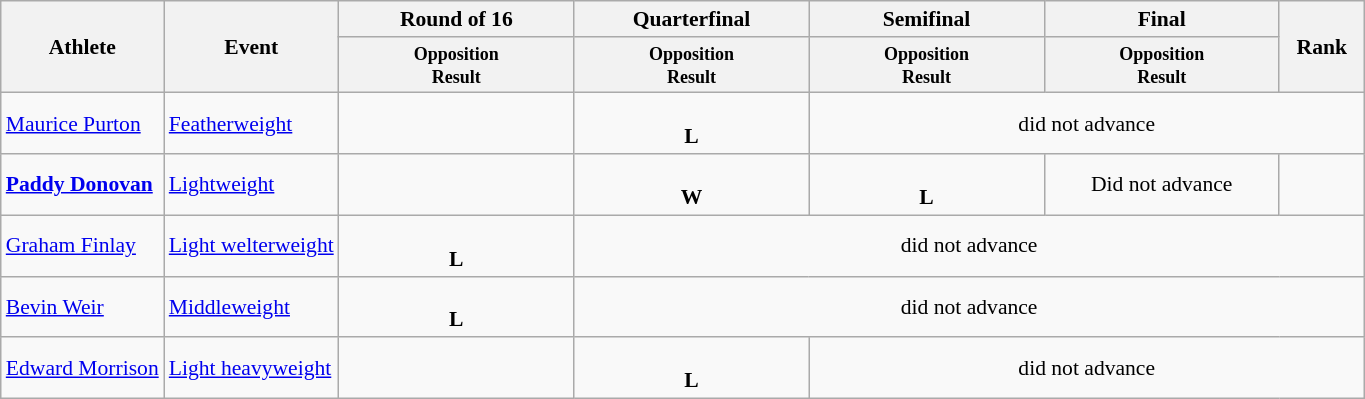<table class="wikitable" style="font-size:90%">
<tr>
<th rowspan="2">Athlete</th>
<th rowspan="2">Event</th>
<th width=150>Round of 16</th>
<th width=150>Quarterfinal</th>
<th width=150>Semifinal</th>
<th width=150>Final</th>
<th rowspan="2" style="width:50px;">Rank</th>
</tr>
<tr>
<th style="line-height:1em"><small>Opposition<br>Result</small></th>
<th style="line-height:1em"><small>Opposition<br>Result</small></th>
<th style="line-height:1em"><small>Opposition<br>Result</small></th>
<th style="line-height:1em"><small>Opposition<br>Result</small></th>
</tr>
<tr align=center>
<td align=left><a href='#'>Maurice Purton</a></td>
<td align=left><a href='#'>Featherweight</a></td>
<td></td>
<td><br><strong>L</strong></td>
<td colspan=3>did not advance</td>
</tr>
<tr align=center>
<td align=left><strong><a href='#'>Paddy Donovan</a></strong></td>
<td align=left><a href='#'>Lightweight</a></td>
<td></td>
<td><br><strong>W</strong></td>
<td><br><strong>L</strong></td>
<td>Did not advance</td>
<td></td>
</tr>
<tr align=center>
<td align=left><a href='#'>Graham Finlay</a></td>
<td align=left><a href='#'>Light welterweight</a></td>
<td><br><strong>L</strong></td>
<td colspan=4>did not advance</td>
</tr>
<tr align=center>
<td align=left><a href='#'>Bevin Weir</a></td>
<td align=left><a href='#'>Middleweight</a></td>
<td><br><strong>L</strong></td>
<td colspan=4>did not advance</td>
</tr>
<tr align=center>
<td align=left><a href='#'>Edward Morrison</a></td>
<td align=left><a href='#'>Light heavyweight</a></td>
<td></td>
<td><br><strong>L</strong></td>
<td colspan=3>did not advance</td>
</tr>
</table>
